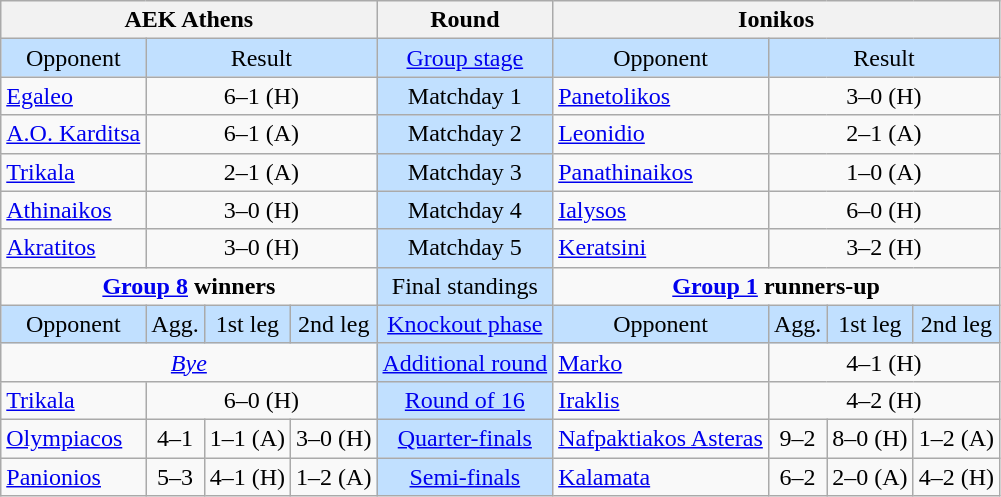<table class="wikitable" style="text-align:center">
<tr>
<th colspan="4">AEK Athens</th>
<th>Round</th>
<th colspan="4">Ionikos</th>
</tr>
<tr style="background:#C1E0FF">
<td>Opponent</td>
<td colspan="3">Result</td>
<td><a href='#'>Group stage</a></td>
<td>Opponent</td>
<td colspan="3">Result</td>
</tr>
<tr>
<td style="text-align:left"><a href='#'>Egaleo</a></td>
<td colspan="3">6–1 (H)</td>
<td style="background:#C1E0FF">Matchday 1</td>
<td style="text-align:left"><a href='#'>Panetolikos</a></td>
<td colspan="3">3–0 (H)</td>
</tr>
<tr>
<td style="text-align:left"><a href='#'>A.O. Karditsa</a></td>
<td colspan="3">6–1 (A)</td>
<td style="background:#C1E0FF">Matchday 2</td>
<td style="text-align:left"><a href='#'>Leonidio</a></td>
<td colspan="3">2–1 (A)</td>
</tr>
<tr>
<td style="text-align:left"><a href='#'>Trikala</a></td>
<td colspan="3">2–1 (A)</td>
<td style="background:#C1E0FF">Matchday 3</td>
<td style="text-align:left"><a href='#'>Panathinaikos</a></td>
<td colspan="3">1–0 (A)</td>
</tr>
<tr>
<td style="text-align:left"><a href='#'>Athinaikos</a></td>
<td colspan="3">3–0 (H)</td>
<td style="background:#C1E0FF">Matchday 4</td>
<td style="text-align:left"><a href='#'>Ialysos</a></td>
<td colspan="3">6–0 (H)</td>
</tr>
<tr>
<td style="text-align:left"><a href='#'>Akratitos</a></td>
<td colspan="3">3–0 (H)</td>
<td style="background:#C1E0FF">Matchday 5</td>
<td style="text-align:left"><a href='#'>Keratsini</a></td>
<td colspan="3">3–2 (H)</td>
</tr>
<tr>
<td colspan="4" style="vertical-align:top"><strong><a href='#'>Group 8</a> winners</strong><br><div></div></td>
<td style="background:#C1E0FF">Final standings</td>
<td colspan="4" style="vertical-align:top"><strong><a href='#'>Group 1</a> runners-up</strong><br><div></div></td>
</tr>
<tr style="background:#C1E0FF">
<td>Opponent</td>
<td>Agg.</td>
<td>1st leg</td>
<td>2nd leg</td>
<td><a href='#'>Knockout phase</a></td>
<td>Opponent</td>
<td>Agg.</td>
<td>1st leg</td>
<td>2nd leg</td>
</tr>
<tr>
<td colspan=4><em><a href='#'>Bye</a></em></td>
<td style="background:#C1E0FF"><a href='#'>Additional round</a></td>
<td style="text-align:left"><a href='#'>Marko</a></td>
<td colspan=3>4–1 (H)</td>
</tr>
<tr>
<td style="text-align:left"><a href='#'>Trikala</a></td>
<td colspan=3>6–0 (H)</td>
<td style="background:#C1E0FF"><a href='#'>Round of 16</a></td>
<td style="text-align:left"><a href='#'>Iraklis</a></td>
<td colspan=3>4–2 (H)</td>
</tr>
<tr>
<td style="text-align:left"><a href='#'>Olympiacos</a></td>
<td>4–1</td>
<td>1–1 (A)</td>
<td>3–0 (H)</td>
<td style="background:#C1E0FF"><a href='#'>Quarter-finals</a></td>
<td style="text-align:left"><a href='#'>Nafpaktiakos Asteras</a></td>
<td>9–2</td>
<td>8–0 (H)</td>
<td>1–2 (A)</td>
</tr>
<tr>
<td style="text-align:left"><a href='#'>Panionios</a></td>
<td>5–3</td>
<td>4–1 (H)</td>
<td>1–2 (A)</td>
<td style="background:#C1E0FF"><a href='#'>Semi-finals</a></td>
<td style="text-align:left"><a href='#'>Kalamata</a></td>
<td>6–2</td>
<td>2–0 (A)</td>
<td>4–2 (H)</td>
</tr>
</table>
